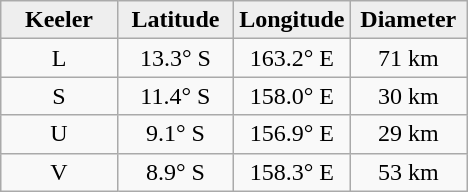<table class="wikitable">
<tr>
<th width="25%" style="background:#eeeeee;">Keeler</th>
<th width="25%" style="background:#eeeeee;">Latitude</th>
<th width="25%" style="background:#eeeeee;">Longitude</th>
<th width="25%" style="background:#eeeeee;">Diameter</th>
</tr>
<tr>
<td align="center">L</td>
<td align="center">13.3° S</td>
<td align="center">163.2° E</td>
<td align="center">71 km</td>
</tr>
<tr>
<td align="center">S</td>
<td align="center">11.4° S</td>
<td align="center">158.0° E</td>
<td align="center">30 km</td>
</tr>
<tr>
<td align="center">U</td>
<td align="center">9.1° S</td>
<td align="center">156.9° E</td>
<td align="center">29 km</td>
</tr>
<tr>
<td align="center">V</td>
<td align="center">8.9° S</td>
<td align="center">158.3° E</td>
<td align="center">53 km</td>
</tr>
</table>
